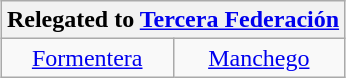<table class="wikitable" style="text-align: center; margin: 0 auto;">
<tr>
<th colspan="2">Relegated to <a href='#'>Tercera Federación</a></th>
</tr>
<tr>
<td width=50%><a href='#'>Formentera</a></td>
<td width=50%><a href='#'>Manchego</a></td>
</tr>
</table>
